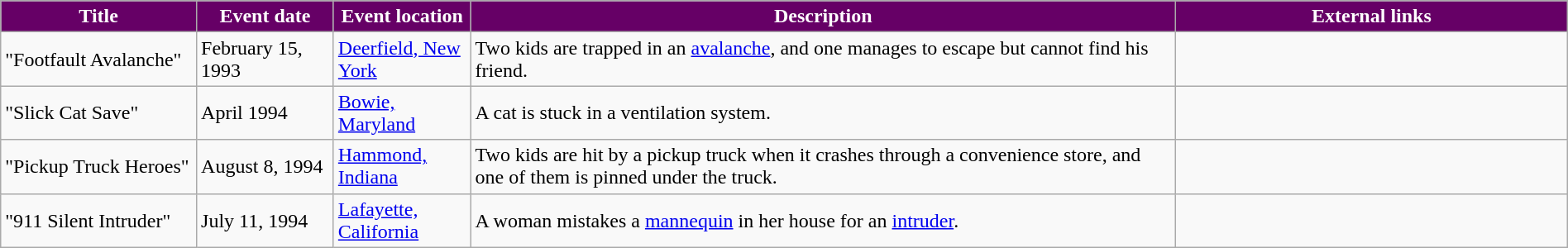<table class="wikitable" style="width: 100%;">
<tr>
<th style="background: #660066; color: #FFFFFF; width: 10%;">Title</th>
<th style="background: #660066; color: #FFFFFF; width: 7%;">Event date</th>
<th style="background: #660066; color: #FFFFFF; width: 7%;">Event location</th>
<th style="background: #660066; color: #FFFFFF; width: 36%;">Description</th>
<th style="background: #660066; color: #FFFFFF; width: 20%;">External links</th>
</tr>
<tr>
<td>"Footfault Avalanche"</td>
<td>February 15, 1993</td>
<td><a href='#'>Deerfield, New York</a></td>
<td>Two kids are trapped in an <a href='#'>avalanche</a>, and one manages to escape but cannot find his friend.</td>
<td></td>
</tr>
<tr>
<td>"Slick Cat Save"</td>
<td>April 1994</td>
<td><a href='#'>Bowie, Maryland</a></td>
<td>A cat is stuck in a ventilation system.</td>
<td></td>
</tr>
<tr>
<td>"Pickup Truck Heroes"</td>
<td>August 8, 1994</td>
<td><a href='#'>Hammond, Indiana</a></td>
<td>Two kids are hit by a pickup truck when it crashes through a convenience store, and one of them is pinned under the truck.</td>
<td class="mw-collapsible mw-collapsed" data-expandtext="Show" data-collapsetext="Hide" style="float: left; border: none;"><br><br></td>
</tr>
<tr>
<td>"911 Silent Intruder"</td>
<td>July 11, 1994</td>
<td><a href='#'>Lafayette, California</a></td>
<td>A woman mistakes a <a href='#'>mannequin</a> in her house for an <a href='#'>intruder</a>.</td>
<td></td>
</tr>
</table>
